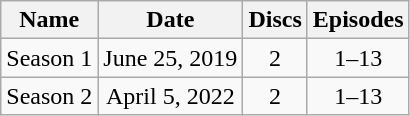<table class="wikitable" style="text-align:center;">
<tr>
<th>Name</th>
<th>Date</th>
<th>Discs</th>
<th>Episodes</th>
</tr>
<tr>
<td>Season 1</td>
<td>June 25, 2019</td>
<td>2</td>
<td>1–13</td>
</tr>
<tr>
<td>Season 2</td>
<td>April 5, 2022</td>
<td>2</td>
<td>1–13</td>
</tr>
</table>
